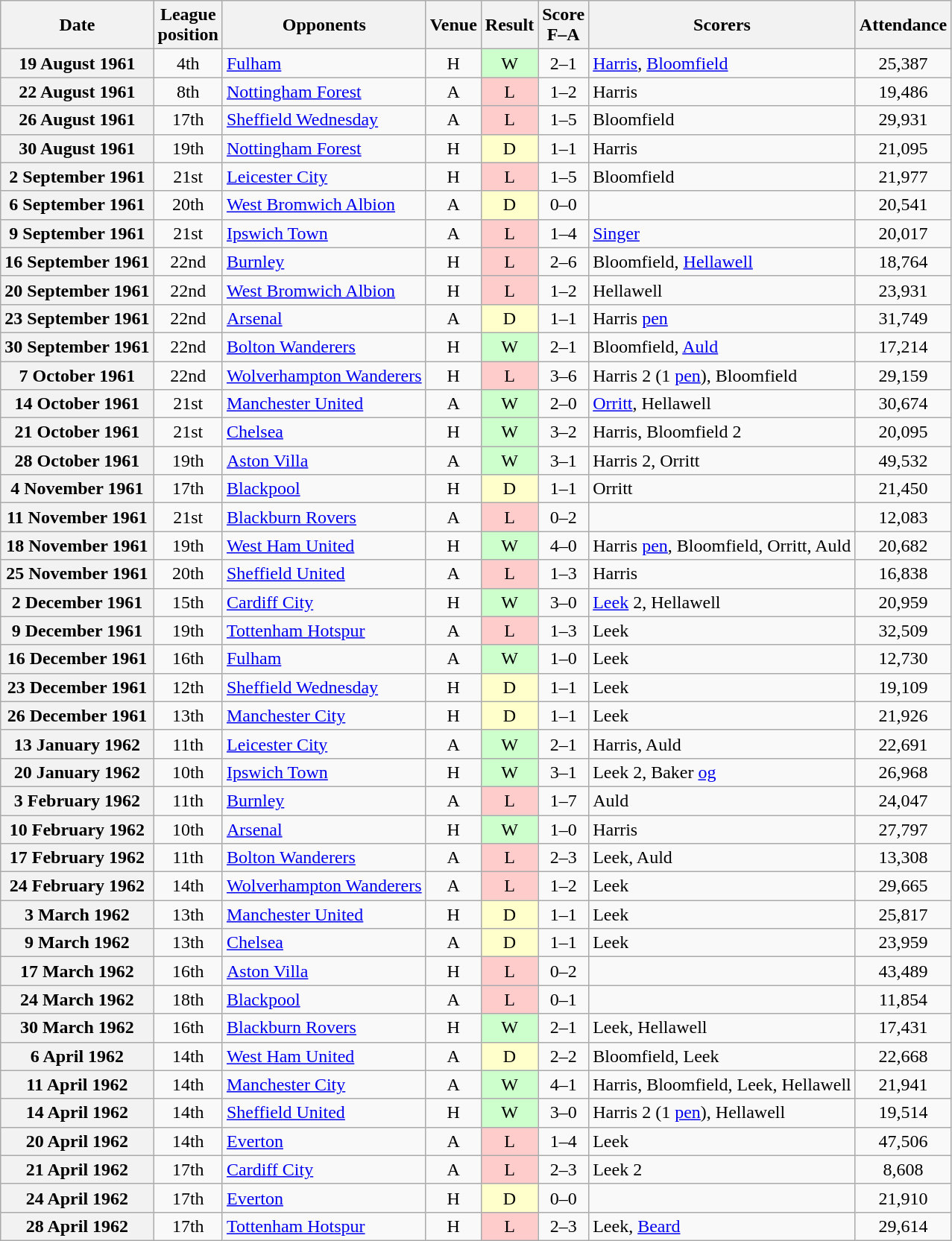<table class="wikitable plainrowheaders" style="text-align:center">
<tr>
<th scope="col">Date</th>
<th scope="col">League<br>position</th>
<th scope="col">Opponents</th>
<th scope="col">Venue</th>
<th scope="col">Result</th>
<th scope="col">Score<br>F–A</th>
<th scope="col">Scorers</th>
<th scope="col">Attendance</th>
</tr>
<tr>
<th scope="row">19 August 1961</th>
<td>4th</td>
<td align="left"><a href='#'>Fulham</a></td>
<td>H</td>
<td style=background:#cfc>W</td>
<td>2–1</td>
<td align="left"><a href='#'>Harris</a>, <a href='#'>Bloomfield</a></td>
<td>25,387</td>
</tr>
<tr>
<th scope="row">22 August 1961</th>
<td>8th</td>
<td align="left"><a href='#'>Nottingham Forest</a></td>
<td>A</td>
<td style=background:#fcc>L</td>
<td>1–2</td>
<td align="left">Harris</td>
<td>19,486</td>
</tr>
<tr>
<th scope="row">26 August 1961</th>
<td>17th</td>
<td align="left"><a href='#'>Sheffield Wednesday</a></td>
<td>A</td>
<td style=background:#fcc>L</td>
<td>1–5</td>
<td align="left">Bloomfield</td>
<td>29,931</td>
</tr>
<tr>
<th scope="row">30 August 1961</th>
<td>19th</td>
<td align="left"><a href='#'>Nottingham Forest</a></td>
<td>H</td>
<td style=background:#ffc>D</td>
<td>1–1</td>
<td align="left">Harris</td>
<td>21,095</td>
</tr>
<tr>
<th scope="row">2 September 1961</th>
<td>21st</td>
<td align="left"><a href='#'>Leicester City</a></td>
<td>H</td>
<td style=background:#fcc>L</td>
<td>1–5</td>
<td align="left">Bloomfield</td>
<td>21,977</td>
</tr>
<tr>
<th scope="row">6 September 1961</th>
<td>20th</td>
<td align="left"><a href='#'>West Bromwich Albion</a></td>
<td>A</td>
<td style=background:#ffc>D</td>
<td>0–0</td>
<td></td>
<td>20,541</td>
</tr>
<tr>
<th scope="row">9 September 1961</th>
<td>21st</td>
<td align="left"><a href='#'>Ipswich Town</a></td>
<td>A</td>
<td style=background:#fcc>L</td>
<td>1–4</td>
<td align="left"><a href='#'>Singer</a></td>
<td>20,017</td>
</tr>
<tr>
<th scope="row">16 September 1961</th>
<td>22nd</td>
<td align="left"><a href='#'>Burnley</a></td>
<td>H</td>
<td style=background:#fcc>L</td>
<td>2–6</td>
<td align="left">Bloomfield, <a href='#'>Hellawell</a></td>
<td>18,764</td>
</tr>
<tr>
<th scope="row">20 September 1961</th>
<td>22nd</td>
<td align="left"><a href='#'>West Bromwich Albion</a></td>
<td>H</td>
<td style=background:#fcc>L</td>
<td>1–2</td>
<td align="left">Hellawell</td>
<td>23,931</td>
</tr>
<tr>
<th scope="row">23 September 1961</th>
<td>22nd</td>
<td align="left"><a href='#'>Arsenal</a></td>
<td>A</td>
<td style=background:#ffc>D</td>
<td>1–1</td>
<td align="left">Harris <a href='#'>pen</a></td>
<td>31,749</td>
</tr>
<tr>
<th scope="row">30 September 1961</th>
<td>22nd</td>
<td align="left"><a href='#'>Bolton Wanderers</a></td>
<td>H</td>
<td style=background:#cfc>W</td>
<td>2–1</td>
<td align="left">Bloomfield, <a href='#'>Auld</a></td>
<td>17,214</td>
</tr>
<tr>
<th scope="row">7 October 1961</th>
<td>22nd</td>
<td align="left"><a href='#'>Wolverhampton Wanderers</a></td>
<td>H</td>
<td style=background:#fcc>L</td>
<td>3–6</td>
<td align="left">Harris 2 (1 <a href='#'>pen</a>), Bloomfield</td>
<td>29,159</td>
</tr>
<tr>
<th scope="row">14 October 1961</th>
<td>21st</td>
<td align="left"><a href='#'>Manchester United</a></td>
<td>A</td>
<td style=background:#cfc>W</td>
<td>2–0</td>
<td align="left"><a href='#'>Orritt</a>, Hellawell</td>
<td>30,674</td>
</tr>
<tr>
<th scope="row">21 October 1961</th>
<td>21st</td>
<td align="left"><a href='#'>Chelsea</a></td>
<td>H</td>
<td style=background:#cfc>W</td>
<td>3–2</td>
<td align="left">Harris, Bloomfield 2</td>
<td>20,095</td>
</tr>
<tr>
<th scope="row">28 October 1961</th>
<td>19th</td>
<td align="left"><a href='#'>Aston Villa</a></td>
<td>A</td>
<td style=background:#cfc>W</td>
<td>3–1</td>
<td align="left">Harris 2, Orritt</td>
<td>49,532</td>
</tr>
<tr>
<th scope="row">4 November 1961</th>
<td>17th</td>
<td align="left"><a href='#'>Blackpool</a></td>
<td>H</td>
<td style=background:#ffc>D</td>
<td>1–1</td>
<td align="left">Orritt</td>
<td>21,450</td>
</tr>
<tr>
<th scope="row">11 November 1961</th>
<td>21st</td>
<td align="left"><a href='#'>Blackburn Rovers</a></td>
<td>A</td>
<td style=background:#fcc>L</td>
<td>0–2</td>
<td></td>
<td>12,083</td>
</tr>
<tr>
<th scope="row">18 November 1961</th>
<td>19th</td>
<td align="left"><a href='#'>West Ham United</a></td>
<td>H</td>
<td style=background:#cfc>W</td>
<td>4–0</td>
<td align="left">Harris <a href='#'>pen</a>, Bloomfield, Orritt, Auld</td>
<td>20,682</td>
</tr>
<tr>
<th scope="row">25 November 1961</th>
<td>20th</td>
<td align="left"><a href='#'>Sheffield United</a></td>
<td>A</td>
<td style=background:#fcc>L</td>
<td>1–3</td>
<td align="left">Harris</td>
<td>16,838</td>
</tr>
<tr>
<th scope="row">2 December 1961</th>
<td>15th</td>
<td align="left"><a href='#'>Cardiff City</a></td>
<td>H</td>
<td style=background:#cfc>W</td>
<td>3–0</td>
<td align="left"><a href='#'>Leek</a> 2, Hellawell</td>
<td>20,959</td>
</tr>
<tr>
<th scope="row">9 December 1961</th>
<td>19th</td>
<td align="left"><a href='#'>Tottenham Hotspur</a></td>
<td>A</td>
<td style=background:#fcc>L</td>
<td>1–3</td>
<td align="left">Leek</td>
<td>32,509</td>
</tr>
<tr>
<th scope="row">16 December 1961</th>
<td>16th</td>
<td align="left"><a href='#'>Fulham</a></td>
<td>A</td>
<td style=background:#cfc>W</td>
<td>1–0</td>
<td align="left">Leek</td>
<td>12,730</td>
</tr>
<tr>
<th scope="row">23 December 1961</th>
<td>12th</td>
<td align="left"><a href='#'>Sheffield Wednesday</a></td>
<td>H</td>
<td style=background:#ffc>D</td>
<td>1–1</td>
<td align="left">Leek</td>
<td>19,109</td>
</tr>
<tr>
<th scope="row">26 December 1961</th>
<td>13th</td>
<td align="left"><a href='#'>Manchester City</a></td>
<td>H</td>
<td style=background:#ffc>D</td>
<td>1–1</td>
<td align="left">Leek</td>
<td>21,926</td>
</tr>
<tr>
<th scope="row">13 January 1962</th>
<td>11th</td>
<td align="left"><a href='#'>Leicester City</a></td>
<td>A</td>
<td style=background:#cfc>W</td>
<td>2–1</td>
<td align="left">Harris, Auld</td>
<td>22,691</td>
</tr>
<tr>
<th scope="row">20 January 1962</th>
<td>10th</td>
<td align="left"><a href='#'>Ipswich Town</a></td>
<td>H</td>
<td style=background:#cfc>W</td>
<td>3–1</td>
<td align="left">Leek 2, Baker <a href='#'>og</a></td>
<td>26,968</td>
</tr>
<tr>
<th scope="row">3 February 1962</th>
<td>11th</td>
<td align="left"><a href='#'>Burnley</a></td>
<td>A</td>
<td style=background:#fcc>L</td>
<td>1–7</td>
<td align="left">Auld</td>
<td>24,047</td>
</tr>
<tr>
<th scope="row">10 February 1962</th>
<td>10th</td>
<td align="left"><a href='#'>Arsenal</a></td>
<td>H</td>
<td style=background:#cfc>W</td>
<td>1–0</td>
<td align="left">Harris</td>
<td>27,797</td>
</tr>
<tr>
<th scope="row">17 February 1962</th>
<td>11th</td>
<td align="left"><a href='#'>Bolton Wanderers</a></td>
<td>A</td>
<td style=background:#fcc>L</td>
<td>2–3</td>
<td align="left">Leek, Auld</td>
<td>13,308</td>
</tr>
<tr>
<th scope="row">24 February 1962</th>
<td>14th</td>
<td align="left"><a href='#'>Wolverhampton Wanderers</a></td>
<td>A</td>
<td style=background:#fcc>L</td>
<td>1–2</td>
<td align="left">Leek</td>
<td>29,665</td>
</tr>
<tr>
<th scope="row">3 March 1962</th>
<td>13th</td>
<td align="left"><a href='#'>Manchester United</a></td>
<td>H</td>
<td style=background:#ffc>D</td>
<td>1–1</td>
<td align="left">Leek</td>
<td>25,817</td>
</tr>
<tr>
<th scope="row">9 March 1962</th>
<td>13th</td>
<td align="left"><a href='#'>Chelsea</a></td>
<td>A</td>
<td style=background:#ffc>D</td>
<td>1–1</td>
<td align="left">Leek</td>
<td>23,959</td>
</tr>
<tr>
<th scope="row">17 March 1962</th>
<td>16th</td>
<td align="left"><a href='#'>Aston Villa</a></td>
<td>H</td>
<td style=background:#fcc>L</td>
<td>0–2</td>
<td></td>
<td>43,489</td>
</tr>
<tr>
<th scope="row">24 March 1962</th>
<td>18th</td>
<td align="left"><a href='#'>Blackpool</a></td>
<td>A</td>
<td style=background:#fcc>L</td>
<td>0–1</td>
<td></td>
<td>11,854</td>
</tr>
<tr>
<th scope="row">30 March 1962</th>
<td>16th</td>
<td align="left"><a href='#'>Blackburn Rovers</a></td>
<td>H</td>
<td style=background:#cfc>W</td>
<td>2–1</td>
<td align="left">Leek, Hellawell</td>
<td>17,431</td>
</tr>
<tr>
<th scope="row">6 April 1962</th>
<td>14th</td>
<td align="left"><a href='#'>West Ham United</a></td>
<td>A</td>
<td style=background:#ffc>D</td>
<td>2–2</td>
<td align="left">Bloomfield, Leek</td>
<td>22,668</td>
</tr>
<tr>
<th scope="row">11 April 1962</th>
<td>14th</td>
<td align="left"><a href='#'>Manchester City</a></td>
<td>A</td>
<td style=background:#cfc>W</td>
<td>4–1</td>
<td align="left">Harris, Bloomfield, Leek, Hellawell</td>
<td>21,941</td>
</tr>
<tr>
<th scope="row">14 April 1962</th>
<td>14th</td>
<td align="left"><a href='#'>Sheffield United</a></td>
<td>H</td>
<td style=background:#cfc>W</td>
<td>3–0</td>
<td align="left">Harris 2 (1 <a href='#'>pen</a>), Hellawell</td>
<td>19,514</td>
</tr>
<tr>
<th scope="row">20 April 1962</th>
<td>14th</td>
<td align="left"><a href='#'>Everton</a></td>
<td>A</td>
<td style=background:#fcc>L</td>
<td>1–4</td>
<td align="left">Leek</td>
<td>47,506</td>
</tr>
<tr>
<th scope="row">21 April 1962</th>
<td>17th</td>
<td align="left"><a href='#'>Cardiff City</a></td>
<td>A</td>
<td style=background:#fcc>L</td>
<td>2–3</td>
<td align="left">Leek 2</td>
<td>8,608</td>
</tr>
<tr>
<th scope="row">24 April 1962</th>
<td>17th</td>
<td align="left"><a href='#'>Everton</a></td>
<td>H</td>
<td style=background:#ffc>D</td>
<td>0–0</td>
<td></td>
<td>21,910</td>
</tr>
<tr>
<th scope="row">28 April 1962</th>
<td>17th</td>
<td align="left"><a href='#'>Tottenham Hotspur</a></td>
<td>H</td>
<td style=background:#fcc>L</td>
<td>2–3</td>
<td align="left">Leek, <a href='#'>Beard</a></td>
<td>29,614</td>
</tr>
</table>
